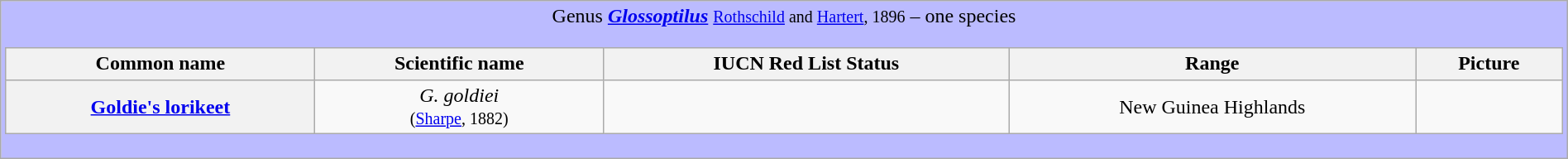<table class="wikitable" style="width:100%;text-align:center">
<tr>
<td colspan="100%" align="center" bgcolor="#BBBBFF">Genus <strong><em><a href='#'>Glossoptilus</a></em></strong> <small><a href='#'>Rothschild</a> and <a href='#'>Hartert</a>,  1896</small> – one species<br><table class="wikitable sortable" style="width:100%;text-align:center">
<tr>
<th scope="col">Common name</th>
<th scope="col">Scientific name</th>
<th scope="col">IUCN Red List Status</th>
<th scope="col" class="unsortable">Range</th>
<th scope="col" class="unsortable">Picture</th>
</tr>
<tr>
<th scope="row"><a href='#'>Goldie's lorikeet</a></th>
<td><em>G. goldiei</em> <br><small>(<a href='#'>Sharpe</a>, 1882)</small></td>
<td></td>
<td>New Guinea Highlands</td>
<td></td>
</tr>
</table>
</td>
</tr>
</table>
